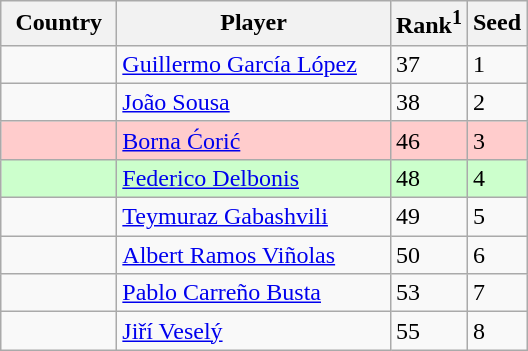<table class="sortable wikitable">
<tr>
<th width="70">Country</th>
<th width="175">Player</th>
<th>Rank<sup>1</sup></th>
<th>Seed</th>
</tr>
<tr>
<td></td>
<td><a href='#'>Guillermo García López</a></td>
<td>37</td>
<td>1</td>
</tr>
<tr>
<td></td>
<td><a href='#'>João Sousa</a></td>
<td>38</td>
<td>2</td>
</tr>
<tr style="background:#fcc;">
<td></td>
<td><a href='#'>Borna Ćorić</a></td>
<td>46</td>
<td>3</td>
</tr>
<tr style="background:#cfc;">
<td></td>
<td><a href='#'>Federico Delbonis</a></td>
<td>48</td>
<td>4</td>
</tr>
<tr>
<td></td>
<td><a href='#'>Teymuraz Gabashvili</a></td>
<td>49</td>
<td>5</td>
</tr>
<tr>
<td></td>
<td><a href='#'>Albert Ramos Viñolas</a></td>
<td>50</td>
<td>6</td>
</tr>
<tr>
<td></td>
<td><a href='#'>Pablo Carreño Busta</a></td>
<td>53</td>
<td>7</td>
</tr>
<tr>
<td></td>
<td><a href='#'>Jiří Veselý</a></td>
<td>55</td>
<td>8</td>
</tr>
</table>
